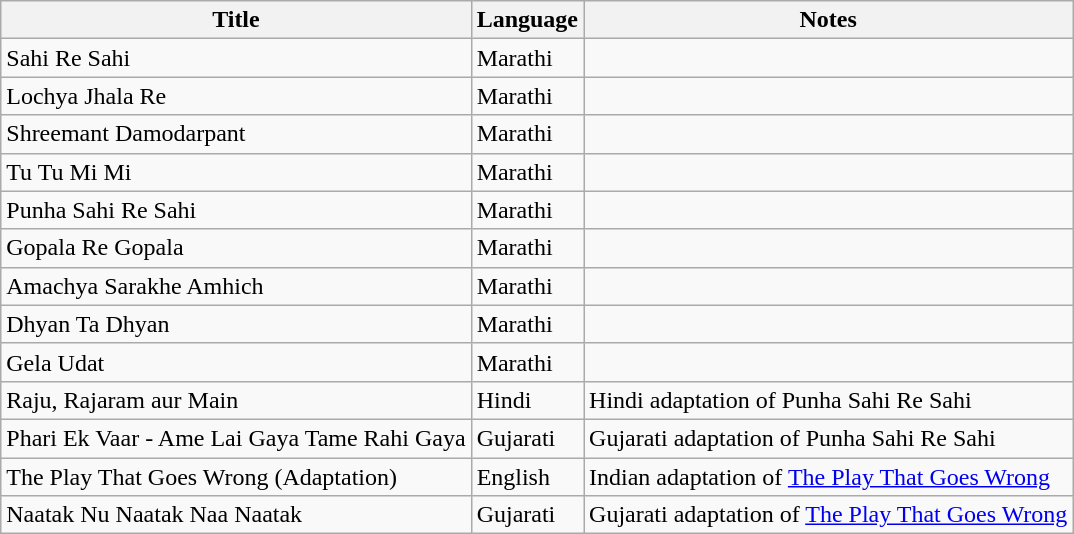<table class="wikitable">
<tr>
<th>Title</th>
<th>Language</th>
<th>Notes</th>
</tr>
<tr>
<td>Sahi Re Sahi</td>
<td>Marathi</td>
<td></td>
</tr>
<tr>
<td>Lochya Jhala Re</td>
<td>Marathi</td>
<td></td>
</tr>
<tr>
<td>Shreemant Damodarpant</td>
<td>Marathi</td>
<td></td>
</tr>
<tr>
<td>Tu Tu Mi Mi</td>
<td>Marathi</td>
<td></td>
</tr>
<tr>
<td>Punha Sahi Re Sahi</td>
<td>Marathi</td>
<td></td>
</tr>
<tr>
<td>Gopala Re Gopala</td>
<td>Marathi</td>
<td></td>
</tr>
<tr>
<td>Amachya Sarakhe Amhich</td>
<td>Marathi</td>
<td></td>
</tr>
<tr>
<td>Dhyan Ta Dhyan</td>
<td>Marathi</td>
<td></td>
</tr>
<tr>
<td>Gela Udat</td>
<td>Marathi</td>
<td></td>
</tr>
<tr>
<td>Raju, Rajaram aur Main</td>
<td>Hindi</td>
<td>Hindi adaptation of Punha Sahi Re Sahi</td>
</tr>
<tr>
<td>Phari Ek Vaar - Ame Lai Gaya Tame Rahi Gaya</td>
<td>Gujarati</td>
<td>Gujarati adaptation of Punha Sahi Re Sahi</td>
</tr>
<tr>
<td>The Play That Goes Wrong (Adaptation)</td>
<td>English</td>
<td>Indian adaptation of <a href='#'>The Play That Goes Wrong</a></td>
</tr>
<tr>
<td>Naatak Nu Naatak Naa Naatak</td>
<td>Gujarati</td>
<td>Gujarati adaptation of <a href='#'>The Play That Goes Wrong</a></td>
</tr>
</table>
